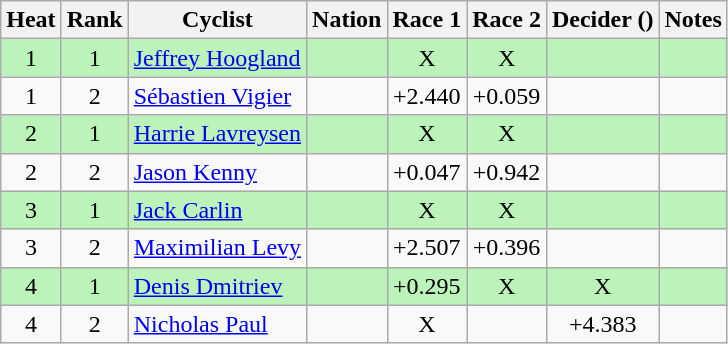<table class="wikitable sortable" style="text-align:center">
<tr>
<th>Heat</th>
<th>Rank</th>
<th>Cyclist</th>
<th>Nation</th>
<th>Race 1</th>
<th>Race 2</th>
<th>Decider ()</th>
<th>Notes</th>
</tr>
<tr bgcolor=#bbf3bb>
<td>1</td>
<td>1</td>
<td align=left><a href='#'>Jeffrey Hoogland</a></td>
<td align=left></td>
<td>X</td>
<td>X</td>
<td></td>
<td></td>
</tr>
<tr>
<td>1</td>
<td>2</td>
<td align=left><a href='#'>Sébastien Vigier</a></td>
<td align=left></td>
<td>+2.440</td>
<td>+0.059</td>
<td></td>
<td></td>
</tr>
<tr bgcolor=#bbf3bb>
<td>2</td>
<td>1</td>
<td align=left><a href='#'>Harrie Lavreysen</a></td>
<td align=left></td>
<td>X</td>
<td>X</td>
<td></td>
<td></td>
</tr>
<tr>
<td>2</td>
<td>2</td>
<td align=left><a href='#'>Jason Kenny</a></td>
<td align=left></td>
<td>+0.047</td>
<td>+0.942</td>
<td></td>
<td></td>
</tr>
<tr bgcolor=#bbf3bb>
<td>3</td>
<td>1</td>
<td align=left><a href='#'>Jack Carlin</a></td>
<td align=left></td>
<td>X</td>
<td>X</td>
<td></td>
<td></td>
</tr>
<tr>
<td>3</td>
<td>2</td>
<td align=left><a href='#'>Maximilian Levy</a></td>
<td align=left></td>
<td>+2.507</td>
<td>+0.396</td>
<td></td>
<td></td>
</tr>
<tr bgcolor=#bbf3bb>
<td>4</td>
<td>1</td>
<td align=left><a href='#'>Denis Dmitriev</a></td>
<td align=left></td>
<td>+0.295</td>
<td>X</td>
<td>X</td>
<td></td>
</tr>
<tr>
<td>4</td>
<td>2</td>
<td align=left><a href='#'>Nicholas Paul</a></td>
<td align=left></td>
<td>X</td>
<td></td>
<td>+4.383</td>
<td></td>
</tr>
</table>
